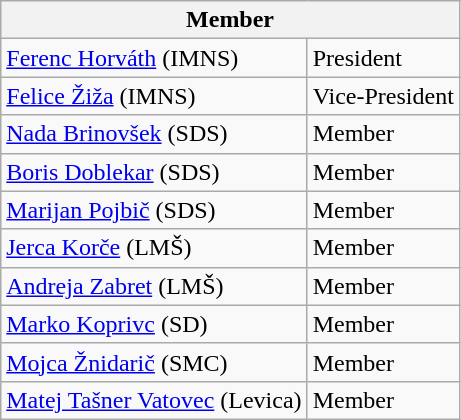<table class="wikitable">
<tr>
<th colspan="2">Member</th>
</tr>
<tr>
<td><a href='#'>Ferenc Horváth</a> (IMNS)</td>
<td>President</td>
</tr>
<tr>
<td><a href='#'>Felice Žiža</a> (IMNS)</td>
<td>Vice-President</td>
</tr>
<tr>
<td><a href='#'>Nada Brinovšek</a> (SDS)</td>
<td>Member</td>
</tr>
<tr>
<td><a href='#'>Boris Doblekar</a> (SDS)</td>
<td>Member</td>
</tr>
<tr>
<td><a href='#'>Marijan Pojbič</a> (SDS)</td>
<td>Member</td>
</tr>
<tr>
<td><a href='#'>Jerca Korče</a> (LMŠ)</td>
<td>Member</td>
</tr>
<tr>
<td><a href='#'>Andreja Zabret</a> (LMŠ)</td>
<td>Member</td>
</tr>
<tr>
<td><a href='#'>Marko Koprivc</a> (SD)</td>
<td>Member</td>
</tr>
<tr>
<td><a href='#'>Mojca Žnidarič</a> (SMC)</td>
<td>Member</td>
</tr>
<tr>
<td><a href='#'>Matej Tašner Vatovec</a> (Levica)</td>
<td>Member</td>
</tr>
</table>
